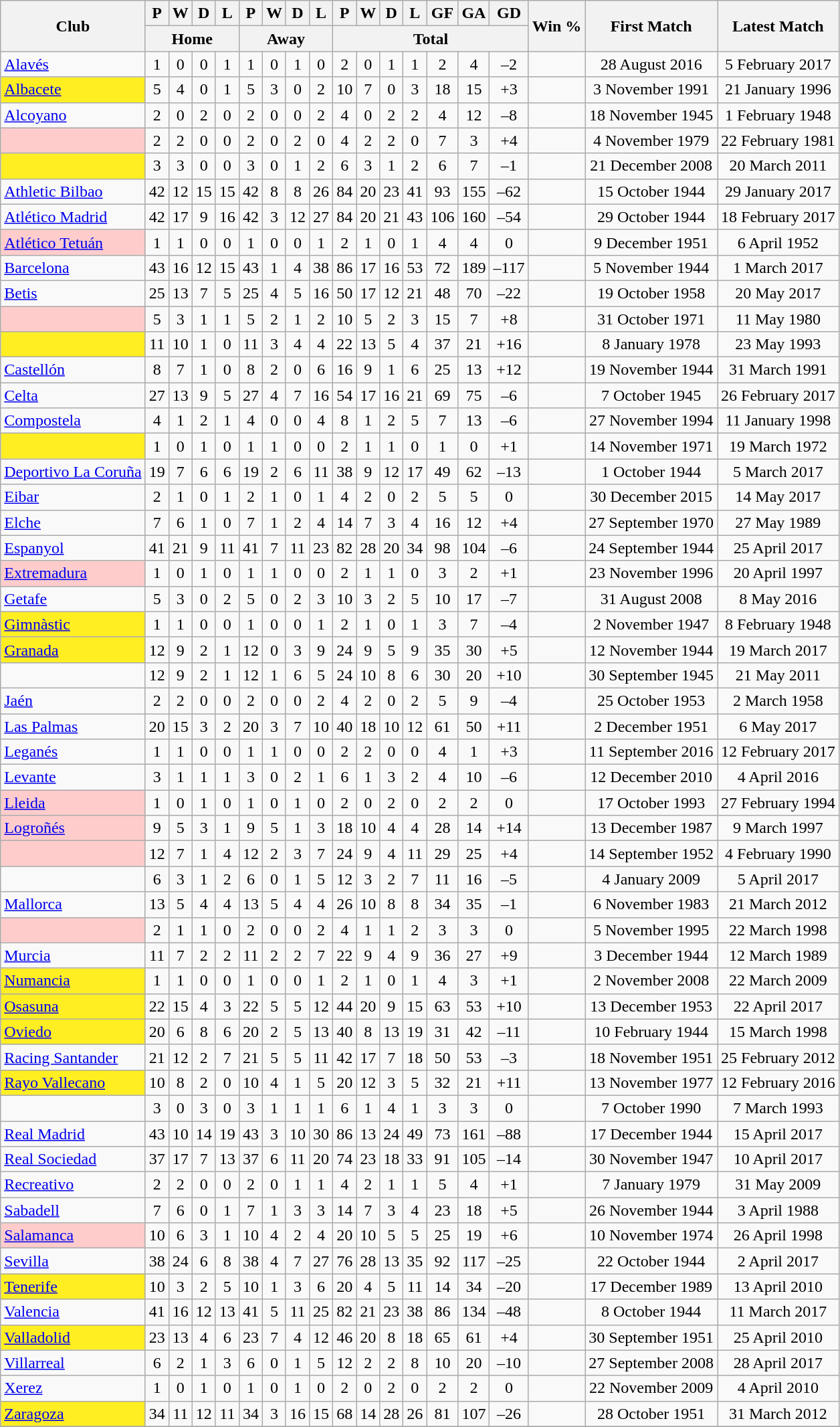<table class="wikitable plainrowheaders sortable" style="text-align:center">
<tr>
<th scope="col" rowspan="2">Club</th>
<th scope="col">P</th>
<th scope="col">W</th>
<th scope="col">D</th>
<th scope="col">L</th>
<th scope="col">P</th>
<th scope="col">W</th>
<th scope="col">D</th>
<th scope="col">L</th>
<th scope="col">P</th>
<th scope="col">W</th>
<th scope="col">D</th>
<th scope="col">L</th>
<th scope="col">GF</th>
<th scope="col">GA</th>
<th scope="col">GD</th>
<th rowspan="2" scope="col">Win %</th>
<th class="unsortable" rowspan="2" scope="col">First Match</th>
<th class="unsortable" rowspan="2" scope="col">Latest Match</th>
</tr>
<tr class="unsortable">
<th colspan="4">Home</th>
<th colspan="4">Away</th>
<th colspan="7">Total</th>
</tr>
<tr>
<td align=left><a href='#'>Alavés</a></td>
<td>1</td>
<td>0</td>
<td>0</td>
<td>1</td>
<td>1</td>
<td>0</td>
<td>1</td>
<td>0</td>
<td>2</td>
<td>0</td>
<td>1</td>
<td>1</td>
<td>2</td>
<td>4</td>
<td>–2</td>
<td></td>
<td>28 August 2016</td>
<td>5 February 2017</td>
</tr>
<tr>
<td style="background:#FE2" align=left><a href='#'>Albacete</a> </td>
<td>5</td>
<td>4</td>
<td>0</td>
<td>1</td>
<td>5</td>
<td>3</td>
<td>0</td>
<td>2</td>
<td>10</td>
<td>7</td>
<td>0</td>
<td>3</td>
<td>18</td>
<td>15</td>
<td>+3</td>
<td></td>
<td>3 November 1991</td>
<td>21 January 1996</td>
</tr>
<tr>
<td align=left><a href='#'>Alcoyano</a></td>
<td>2</td>
<td>0</td>
<td>2</td>
<td>0</td>
<td>2</td>
<td>0</td>
<td>0</td>
<td>2</td>
<td>4</td>
<td>0</td>
<td>2</td>
<td>2</td>
<td>4</td>
<td>12</td>
<td>–8</td>
<td></td>
<td>18 November 1945</td>
<td>1 February 1948</td>
</tr>
<tr>
<td style="background:#FCC" align=left> </td>
<td>2</td>
<td>2</td>
<td>0</td>
<td>0</td>
<td>2</td>
<td>0</td>
<td>2</td>
<td>0</td>
<td>4</td>
<td>2</td>
<td>2</td>
<td>0</td>
<td>7</td>
<td>3</td>
<td>+4</td>
<td></td>
<td>4 November 1979</td>
<td>22 February 1981</td>
</tr>
<tr>
<td style="background:#FE2" align=left> </td>
<td>3</td>
<td>3</td>
<td>0</td>
<td>0</td>
<td>3</td>
<td>0</td>
<td>1</td>
<td>2</td>
<td>6</td>
<td>3</td>
<td>1</td>
<td>2</td>
<td>6</td>
<td>7</td>
<td>–1</td>
<td></td>
<td>21 December 2008</td>
<td>20 March 2011</td>
</tr>
<tr>
<td align=left><a href='#'>Athletic Bilbao</a></td>
<td>42</td>
<td>12</td>
<td>15</td>
<td>15</td>
<td>42</td>
<td>8</td>
<td>8</td>
<td>26</td>
<td>84</td>
<td>20</td>
<td>23</td>
<td>41</td>
<td>93</td>
<td>155</td>
<td>–62</td>
<td></td>
<td>15 October 1944</td>
<td>29 January 2017</td>
</tr>
<tr>
<td align=left><a href='#'>Atlético Madrid</a></td>
<td>42</td>
<td>17</td>
<td>9</td>
<td>16</td>
<td>42</td>
<td>3</td>
<td>12</td>
<td>27</td>
<td>84</td>
<td>20</td>
<td>21</td>
<td>43</td>
<td>106</td>
<td>160</td>
<td>–54</td>
<td></td>
<td>29 October 1944</td>
<td>18 February 2017</td>
</tr>
<tr>
<td style="background:#FCC" align=left><a href='#'>Atlético Tetuán</a> </td>
<td>1</td>
<td>1</td>
<td>0</td>
<td>0</td>
<td>1</td>
<td>0</td>
<td>0</td>
<td>1</td>
<td>2</td>
<td>1</td>
<td>0</td>
<td>1</td>
<td>4</td>
<td>4</td>
<td>0</td>
<td></td>
<td>9 December 1951</td>
<td>6 April 1952</td>
</tr>
<tr>
<td align=left><a href='#'>Barcelona</a></td>
<td>43</td>
<td>16</td>
<td>12</td>
<td>15</td>
<td>43</td>
<td>1</td>
<td>4</td>
<td>38</td>
<td>86</td>
<td>17</td>
<td>16</td>
<td>53</td>
<td>72</td>
<td>189</td>
<td>–117</td>
<td></td>
<td>5 November 1944</td>
<td>1 March 2017</td>
</tr>
<tr>
<td align=left><a href='#'>Betis</a></td>
<td>25</td>
<td>13</td>
<td>7</td>
<td>5</td>
<td>25</td>
<td>4</td>
<td>5</td>
<td>16</td>
<td>50</td>
<td>17</td>
<td>12</td>
<td>21</td>
<td>48</td>
<td>70</td>
<td>–22</td>
<td></td>
<td>19 October 1958</td>
<td>20 May 2017</td>
</tr>
<tr>
<td style="background:#FCC" align=left> </td>
<td>5</td>
<td>3</td>
<td>1</td>
<td>1</td>
<td>5</td>
<td>2</td>
<td>1</td>
<td>2</td>
<td>10</td>
<td>5</td>
<td>2</td>
<td>3</td>
<td>15</td>
<td>7</td>
<td>+8</td>
<td></td>
<td>31 October 1971</td>
<td>11 May 1980</td>
</tr>
<tr>
<td style="background:#FE2" align=left> </td>
<td>11</td>
<td>10</td>
<td>1</td>
<td>0</td>
<td>11</td>
<td>3</td>
<td>4</td>
<td>4</td>
<td>22</td>
<td>13</td>
<td>5</td>
<td>4</td>
<td>37</td>
<td>21</td>
<td>+16</td>
<td></td>
<td>8 January 1978</td>
<td>23 May 1993</td>
</tr>
<tr>
<td align=left><a href='#'>Castellón</a></td>
<td>8</td>
<td>7</td>
<td>1</td>
<td>0</td>
<td>8</td>
<td>2</td>
<td>0</td>
<td>6</td>
<td>16</td>
<td>9</td>
<td>1</td>
<td>6</td>
<td>25</td>
<td>13</td>
<td>+12</td>
<td></td>
<td>19 November 1944</td>
<td>31 March 1991</td>
</tr>
<tr>
<td align=left><a href='#'>Celta</a></td>
<td>27</td>
<td>13</td>
<td>9</td>
<td>5</td>
<td>27</td>
<td>4</td>
<td>7</td>
<td>16</td>
<td>54</td>
<td>17</td>
<td>16</td>
<td>21</td>
<td>69</td>
<td>75</td>
<td>–6</td>
<td></td>
<td>7 October 1945</td>
<td>26 February 2017</td>
</tr>
<tr>
<td align=left><a href='#'>Compostela</a></td>
<td>4</td>
<td>1</td>
<td>2</td>
<td>1</td>
<td>4</td>
<td>0</td>
<td>0</td>
<td>4</td>
<td>8</td>
<td>1</td>
<td>2</td>
<td>5</td>
<td>7</td>
<td>13</td>
<td>–6</td>
<td></td>
<td>27 November 1994</td>
<td>11 January 1998</td>
</tr>
<tr>
<td style="background:#FE2" align=left> </td>
<td>1</td>
<td>0</td>
<td>1</td>
<td>0</td>
<td>1</td>
<td>1</td>
<td>0</td>
<td>0</td>
<td>2</td>
<td>1</td>
<td>1</td>
<td>0</td>
<td>1</td>
<td>0</td>
<td>+1</td>
<td></td>
<td>14 November 1971</td>
<td>19 March 1972</td>
</tr>
<tr>
<td align=left><a href='#'>Deportivo La Coruña</a></td>
<td>19</td>
<td>7</td>
<td>6</td>
<td>6</td>
<td>19</td>
<td>2</td>
<td>6</td>
<td>11</td>
<td>38</td>
<td>9</td>
<td>12</td>
<td>17</td>
<td>49</td>
<td>62</td>
<td>–13</td>
<td></td>
<td>1 October 1944</td>
<td>5 March 2017</td>
</tr>
<tr>
<td align=left><a href='#'>Eibar</a></td>
<td>2</td>
<td>1</td>
<td>0</td>
<td>1</td>
<td>2</td>
<td>1</td>
<td>0</td>
<td>1</td>
<td>4</td>
<td>2</td>
<td>0</td>
<td>2</td>
<td>5</td>
<td>5</td>
<td>0</td>
<td></td>
<td>30 December 2015</td>
<td>14 May 2017</td>
</tr>
<tr>
<td align=left><a href='#'>Elche</a></td>
<td>7</td>
<td>6</td>
<td>1</td>
<td>0</td>
<td>7</td>
<td>1</td>
<td>2</td>
<td>4</td>
<td>14</td>
<td>7</td>
<td>3</td>
<td>4</td>
<td>16</td>
<td>12</td>
<td>+4</td>
<td></td>
<td>27 September 1970</td>
<td>27 May 1989</td>
</tr>
<tr>
<td align=left><a href='#'>Espanyol</a></td>
<td>41</td>
<td>21</td>
<td>9</td>
<td>11</td>
<td>41</td>
<td>7</td>
<td>11</td>
<td>23</td>
<td>82</td>
<td>28</td>
<td>20</td>
<td>34</td>
<td>98</td>
<td>104</td>
<td>–6</td>
<td></td>
<td>24 September 1944</td>
<td>25 April 2017</td>
</tr>
<tr>
<td style="background:#FCC" align=left><a href='#'>Extremadura</a> </td>
<td>1</td>
<td>0</td>
<td>1</td>
<td>0</td>
<td>1</td>
<td>1</td>
<td>0</td>
<td>0</td>
<td>2</td>
<td>1</td>
<td>1</td>
<td>0</td>
<td>3</td>
<td>2</td>
<td>+1</td>
<td></td>
<td>23 November 1996</td>
<td>20 April 1997</td>
</tr>
<tr>
<td align=left><a href='#'>Getafe</a></td>
<td>5</td>
<td>3</td>
<td>0</td>
<td>2</td>
<td>5</td>
<td>0</td>
<td>2</td>
<td>3</td>
<td>10</td>
<td>3</td>
<td>2</td>
<td>5</td>
<td>10</td>
<td>17</td>
<td>–7</td>
<td></td>
<td>31 August 2008</td>
<td>8 May 2016</td>
</tr>
<tr>
<td style="background:#FE2" align=left><a href='#'>Gimnàstic</a> </td>
<td>1</td>
<td>1</td>
<td>0</td>
<td>0</td>
<td>1</td>
<td>0</td>
<td>0</td>
<td>1</td>
<td>2</td>
<td>1</td>
<td>0</td>
<td>1</td>
<td>3</td>
<td>7</td>
<td>–4</td>
<td></td>
<td>2 November 1947</td>
<td>8 February 1948</td>
</tr>
<tr>
<td style="background:#FE2" align=left><a href='#'>Granada</a> </td>
<td>12</td>
<td>9</td>
<td>2</td>
<td>1</td>
<td>12</td>
<td>0</td>
<td>3</td>
<td>9</td>
<td>24</td>
<td>9</td>
<td>5</td>
<td>9</td>
<td>35</td>
<td>30</td>
<td>+5</td>
<td></td>
<td>12 November 1944</td>
<td>19 March 2017</td>
</tr>
<tr>
<td align=left></td>
<td>12</td>
<td>9</td>
<td>2</td>
<td>1</td>
<td>12</td>
<td>1</td>
<td>6</td>
<td>5</td>
<td>24</td>
<td>10</td>
<td>8</td>
<td>6</td>
<td>30</td>
<td>20</td>
<td>+10</td>
<td></td>
<td>30 September 1945</td>
<td>21 May 2011</td>
</tr>
<tr>
<td align=left><a href='#'>Jaén</a></td>
<td>2</td>
<td>2</td>
<td>0</td>
<td>0</td>
<td>2</td>
<td>0</td>
<td>0</td>
<td>2</td>
<td>4</td>
<td>2</td>
<td>0</td>
<td>2</td>
<td>5</td>
<td>9</td>
<td>–4</td>
<td></td>
<td>25 October 1953</td>
<td>2 March 1958</td>
</tr>
<tr>
<td align=left><a href='#'>Las Palmas</a></td>
<td>20</td>
<td>15</td>
<td>3</td>
<td>2</td>
<td>20</td>
<td>3</td>
<td>7</td>
<td>10</td>
<td>40</td>
<td>18</td>
<td>10</td>
<td>12</td>
<td>61</td>
<td>50</td>
<td>+11</td>
<td></td>
<td>2 December 1951</td>
<td>6 May 2017</td>
</tr>
<tr>
<td align=left><a href='#'>Leganés</a></td>
<td>1</td>
<td>1</td>
<td>0</td>
<td>0</td>
<td>1</td>
<td>1</td>
<td>0</td>
<td>0</td>
<td>2</td>
<td>2</td>
<td>0</td>
<td>0</td>
<td>4</td>
<td>1</td>
<td>+3</td>
<td></td>
<td>11 September 2016</td>
<td>12 February 2017</td>
</tr>
<tr>
<td align=left><a href='#'>Levante</a></td>
<td>3</td>
<td>1</td>
<td>1</td>
<td>1</td>
<td>3</td>
<td>0</td>
<td>2</td>
<td>1</td>
<td>6</td>
<td>1</td>
<td>3</td>
<td>2</td>
<td>4</td>
<td>10</td>
<td>–6</td>
<td></td>
<td>12 December 2010</td>
<td>4 April 2016</td>
</tr>
<tr>
<td style="background:#FCC" align=left><a href='#'>Lleida</a> </td>
<td>1</td>
<td>0</td>
<td>1</td>
<td>0</td>
<td>1</td>
<td>0</td>
<td>1</td>
<td>0</td>
<td>2</td>
<td>0</td>
<td>2</td>
<td>0</td>
<td>2</td>
<td>2</td>
<td>0</td>
<td></td>
<td>17 October 1993</td>
<td>27 February 1994</td>
</tr>
<tr>
<td style="background:#FCC" align=left><a href='#'>Logroñés</a> </td>
<td>9</td>
<td>5</td>
<td>3</td>
<td>1</td>
<td>9</td>
<td>5</td>
<td>1</td>
<td>3</td>
<td>18</td>
<td>10</td>
<td>4</td>
<td>4</td>
<td>28</td>
<td>14</td>
<td>+14</td>
<td></td>
<td>13 December 1987</td>
<td>9 March 1997</td>
</tr>
<tr>
<td style="background:#FCC" align=left> </td>
<td>12</td>
<td>7</td>
<td>1</td>
<td>4</td>
<td>12</td>
<td>2</td>
<td>3</td>
<td>7</td>
<td>24</td>
<td>9</td>
<td>4</td>
<td>11</td>
<td>29</td>
<td>25</td>
<td>+4</td>
<td></td>
<td>14 September 1952</td>
<td>4 February 1990</td>
</tr>
<tr>
<td align=left></td>
<td>6</td>
<td>3</td>
<td>1</td>
<td>2</td>
<td>6</td>
<td>0</td>
<td>1</td>
<td>5</td>
<td>12</td>
<td>3</td>
<td>2</td>
<td>7</td>
<td>11</td>
<td>16</td>
<td>–5</td>
<td></td>
<td>4 January 2009</td>
<td>5 April 2017</td>
</tr>
<tr>
<td align=left><a href='#'>Mallorca</a></td>
<td>13</td>
<td>5</td>
<td>4</td>
<td>4</td>
<td>13</td>
<td>5</td>
<td>4</td>
<td>4</td>
<td>26</td>
<td>10</td>
<td>8</td>
<td>8</td>
<td>34</td>
<td>35</td>
<td>–1</td>
<td></td>
<td>6 November 1983</td>
<td>21 March 2012</td>
</tr>
<tr>
<td style="background:#FCC" align=left> </td>
<td>2</td>
<td>1</td>
<td>1</td>
<td>0</td>
<td>2</td>
<td>0</td>
<td>0</td>
<td>2</td>
<td>4</td>
<td>1</td>
<td>1</td>
<td>2</td>
<td>3</td>
<td>3</td>
<td>0</td>
<td></td>
<td>5 November 1995</td>
<td>22 March 1998</td>
</tr>
<tr>
<td align=left><a href='#'>Murcia</a></td>
<td>11</td>
<td>7</td>
<td>2</td>
<td>2</td>
<td>11</td>
<td>2</td>
<td>2</td>
<td>7</td>
<td>22</td>
<td>9</td>
<td>4</td>
<td>9</td>
<td>36</td>
<td>27</td>
<td>+9</td>
<td></td>
<td>3 December 1944</td>
<td>12 March 1989</td>
</tr>
<tr>
<td style="background:#FE2" align=left><a href='#'>Numancia</a> </td>
<td>1</td>
<td>1</td>
<td>0</td>
<td>0</td>
<td>1</td>
<td>0</td>
<td>0</td>
<td>1</td>
<td>2</td>
<td>1</td>
<td>0</td>
<td>1</td>
<td>4</td>
<td>3</td>
<td>+1</td>
<td></td>
<td>2 November 2008</td>
<td>22 March 2009</td>
</tr>
<tr>
<td style="background:#FE2" align=left><a href='#'>Osasuna</a> </td>
<td>22</td>
<td>15</td>
<td>4</td>
<td>3</td>
<td>22</td>
<td>5</td>
<td>5</td>
<td>12</td>
<td>44</td>
<td>20</td>
<td>9</td>
<td>15</td>
<td>63</td>
<td>53</td>
<td>+10</td>
<td></td>
<td>13 December 1953</td>
<td>22 April 2017</td>
</tr>
<tr>
<td style="background:#FE2" align=left><a href='#'>Oviedo</a> </td>
<td>20</td>
<td>6</td>
<td>8</td>
<td>6</td>
<td>20</td>
<td>2</td>
<td>5</td>
<td>13</td>
<td>40</td>
<td>8</td>
<td>13</td>
<td>19</td>
<td>31</td>
<td>42</td>
<td>–11</td>
<td></td>
<td>10 February 1944</td>
<td>15 March 1998</td>
</tr>
<tr>
<td align=left><a href='#'>Racing Santander</a></td>
<td>21</td>
<td>12</td>
<td>2</td>
<td>7</td>
<td>21</td>
<td>5</td>
<td>5</td>
<td>11</td>
<td>42</td>
<td>17</td>
<td>7</td>
<td>18</td>
<td>50</td>
<td>53</td>
<td>–3</td>
<td></td>
<td>18 November 1951</td>
<td>25 February 2012</td>
</tr>
<tr>
<td style="background:#FE2" align=left><a href='#'>Rayo Vallecano</a> </td>
<td>10</td>
<td>8</td>
<td>2</td>
<td>0</td>
<td>10</td>
<td>4</td>
<td>1</td>
<td>5</td>
<td>20</td>
<td>12</td>
<td>3</td>
<td>5</td>
<td>32</td>
<td>21</td>
<td>+11</td>
<td></td>
<td>13 November 1977</td>
<td>12 February 2016</td>
</tr>
<tr>
<td align=left></td>
<td>3</td>
<td>0</td>
<td>3</td>
<td>0</td>
<td>3</td>
<td>1</td>
<td>1</td>
<td>1</td>
<td>6</td>
<td>1</td>
<td>4</td>
<td>1</td>
<td>3</td>
<td>3</td>
<td>0</td>
<td></td>
<td>7 October 1990</td>
<td>7 March 1993</td>
</tr>
<tr>
<td align=left><a href='#'>Real Madrid</a></td>
<td>43</td>
<td>10</td>
<td>14</td>
<td>19</td>
<td>43</td>
<td>3</td>
<td>10</td>
<td>30</td>
<td>86</td>
<td>13</td>
<td>24</td>
<td>49</td>
<td>73</td>
<td>161</td>
<td>–88</td>
<td></td>
<td>17 December 1944</td>
<td>15 April 2017</td>
</tr>
<tr>
<td align=left><a href='#'>Real Sociedad</a></td>
<td>37</td>
<td>17</td>
<td>7</td>
<td>13</td>
<td>37</td>
<td>6</td>
<td>11</td>
<td>20</td>
<td>74</td>
<td>23</td>
<td>18</td>
<td>33</td>
<td>91</td>
<td>105</td>
<td>–14</td>
<td></td>
<td>30 November 1947</td>
<td>10 April 2017</td>
</tr>
<tr>
<td align=left><a href='#'>Recreativo</a></td>
<td>2</td>
<td>2</td>
<td>0</td>
<td>0</td>
<td>2</td>
<td>0</td>
<td>1</td>
<td>1</td>
<td>4</td>
<td>2</td>
<td>1</td>
<td>1</td>
<td>5</td>
<td>4</td>
<td>+1</td>
<td></td>
<td>7 January 1979</td>
<td>31 May 2009</td>
</tr>
<tr>
<td align=left><a href='#'>Sabadell</a></td>
<td>7</td>
<td>6</td>
<td>0</td>
<td>1</td>
<td>7</td>
<td>1</td>
<td>3</td>
<td>3</td>
<td>14</td>
<td>7</td>
<td>3</td>
<td>4</td>
<td>23</td>
<td>18</td>
<td>+5</td>
<td></td>
<td>26 November 1944</td>
<td>3 April 1988</td>
</tr>
<tr>
<td style="background:#FCC" align=left><a href='#'>Salamanca</a> </td>
<td>10</td>
<td>6</td>
<td>3</td>
<td>1</td>
<td>10</td>
<td>4</td>
<td>2</td>
<td>4</td>
<td>20</td>
<td>10</td>
<td>5</td>
<td>5</td>
<td>25</td>
<td>19</td>
<td>+6</td>
<td></td>
<td>10 November 1974</td>
<td>26 April 1998</td>
</tr>
<tr>
<td align=left><a href='#'>Sevilla</a></td>
<td>38</td>
<td>24</td>
<td>6</td>
<td>8</td>
<td>38</td>
<td>4</td>
<td>7</td>
<td>27</td>
<td>76</td>
<td>28</td>
<td>13</td>
<td>35</td>
<td>92</td>
<td>117</td>
<td>–25</td>
<td></td>
<td>22 October 1944</td>
<td>2 April 2017</td>
</tr>
<tr>
<td style="background:#FE2" align=left><a href='#'>Tenerife</a> </td>
<td>10</td>
<td>3</td>
<td>2</td>
<td>5</td>
<td>10</td>
<td>1</td>
<td>3</td>
<td>6</td>
<td>20</td>
<td>4</td>
<td>5</td>
<td>11</td>
<td>14</td>
<td>34</td>
<td>–20</td>
<td></td>
<td>17 December 1989</td>
<td>13 April 2010</td>
</tr>
<tr>
<td align=left><a href='#'>Valencia</a></td>
<td>41</td>
<td>16</td>
<td>12</td>
<td>13</td>
<td>41</td>
<td>5</td>
<td>11</td>
<td>25</td>
<td>82</td>
<td>21</td>
<td>23</td>
<td>38</td>
<td>86</td>
<td>134</td>
<td>–48</td>
<td></td>
<td>8 October 1944</td>
<td>11 March 2017</td>
</tr>
<tr>
<td style="background:#FE2" align=left><a href='#'>Valladolid</a> </td>
<td>23</td>
<td>13</td>
<td>4</td>
<td>6</td>
<td>23</td>
<td>7</td>
<td>4</td>
<td>12</td>
<td>46</td>
<td>20</td>
<td>8</td>
<td>18</td>
<td>65</td>
<td>61</td>
<td>+4</td>
<td></td>
<td>30 September 1951</td>
<td>25 April 2010</td>
</tr>
<tr>
<td align=left><a href='#'>Villarreal</a></td>
<td>6</td>
<td>2</td>
<td>1</td>
<td>3</td>
<td>6</td>
<td>0</td>
<td>1</td>
<td>5</td>
<td>12</td>
<td>2</td>
<td>2</td>
<td>8</td>
<td>10</td>
<td>20</td>
<td>–10</td>
<td></td>
<td>27 September 2008</td>
<td>28 April 2017</td>
</tr>
<tr>
<td align=left><a href='#'>Xerez</a></td>
<td>1</td>
<td>0</td>
<td>1</td>
<td>0</td>
<td>1</td>
<td>0</td>
<td>1</td>
<td>0</td>
<td>2</td>
<td>0</td>
<td>2</td>
<td>0</td>
<td>2</td>
<td>2</td>
<td>0</td>
<td></td>
<td>22 November 2009</td>
<td>4 April 2010</td>
</tr>
<tr>
<td style="background:#FE2" align=left><a href='#'>Zaragoza</a> </td>
<td>34</td>
<td>11</td>
<td>12</td>
<td>11</td>
<td>34</td>
<td>3</td>
<td>16</td>
<td>15</td>
<td>68</td>
<td>14</td>
<td>28</td>
<td>26</td>
<td>81</td>
<td>107</td>
<td>–26</td>
<td></td>
<td>28 October 1951</td>
<td>31 March 2012</td>
</tr>
<tr>
</tr>
</table>
